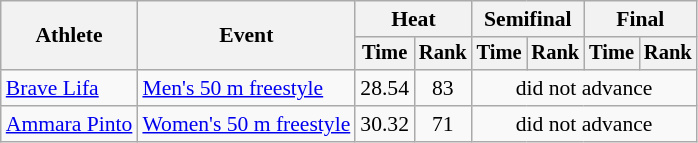<table class=wikitable style="font-size:90%">
<tr>
<th rowspan="2">Athlete</th>
<th rowspan="2">Event</th>
<th colspan="2">Heat</th>
<th colspan="2">Semifinal</th>
<th colspan="2">Final</th>
</tr>
<tr style="font-size:95%">
<th>Time</th>
<th>Rank</th>
<th>Time</th>
<th>Rank</th>
<th>Time</th>
<th>Rank</th>
</tr>
<tr align=center>
<td align=left><a href='#'>Brave Lifa</a></td>
<td align=left><a href='#'>Men's 50 m freestyle</a></td>
<td>28.54</td>
<td>83</td>
<td colspan=4>did not advance</td>
</tr>
<tr align=center>
<td align=left><a href='#'>Ammara Pinto</a></td>
<td align=left><a href='#'>Women's 50 m freestyle</a></td>
<td>30.32</td>
<td>71</td>
<td colspan=4>did not advance</td>
</tr>
</table>
